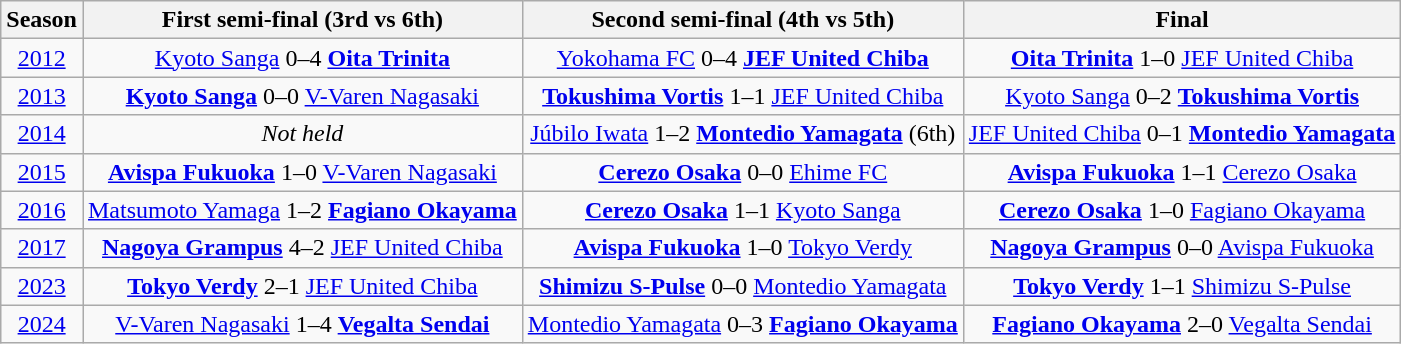<table class="wikitable" style="text-align:center;">
<tr>
<th>Season</th>
<th>First semi-final (3rd vs 6th)</th>
<th>Second semi-final (4th vs 5th)</th>
<th>Final</th>
</tr>
<tr>
<td><a href='#'>2012</a></td>
<td><a href='#'>Kyoto Sanga</a> 0–4 <strong><a href='#'>Oita Trinita</a></strong></td>
<td><a href='#'>Yokohama FC</a> 0–4 <strong><a href='#'>JEF United Chiba</a></strong></td>
<td><strong><a href='#'>Oita Trinita</a></strong> 1–0 <a href='#'>JEF United Chiba</a></td>
</tr>
<tr>
<td><a href='#'>2013</a></td>
<td><strong><a href='#'>Kyoto Sanga</a></strong> 0–0 <a href='#'>V-Varen Nagasaki</a></td>
<td><strong><a href='#'>Tokushima Vortis</a></strong> 1–1 <a href='#'>JEF United Chiba</a></td>
<td><a href='#'>Kyoto Sanga</a> 0–2 <strong><a href='#'>Tokushima Vortis</a></strong></td>
</tr>
<tr>
<td><a href='#'>2014</a></td>
<td><em>Not held</em></td>
<td><a href='#'>Júbilo Iwata</a> 1–2 <strong><a href='#'>Montedio Yamagata</a></strong> (6th)</td>
<td><a href='#'>JEF United Chiba</a> 0–1 <strong><a href='#'>Montedio Yamagata</a></strong></td>
</tr>
<tr>
<td><a href='#'>2015</a></td>
<td><strong><a href='#'>Avispa Fukuoka</a></strong> 1–0 <a href='#'>V-Varen Nagasaki</a></td>
<td><strong><a href='#'>Cerezo Osaka</a></strong> 0–0 <a href='#'>Ehime FC</a></td>
<td><strong><a href='#'>Avispa Fukuoka</a></strong> 1–1 <a href='#'>Cerezo Osaka</a></td>
</tr>
<tr>
<td><a href='#'>2016</a></td>
<td><a href='#'>Matsumoto Yamaga</a> 1–2 <strong><a href='#'>Fagiano Okayama</a></strong></td>
<td><strong><a href='#'>Cerezo Osaka</a></strong> 1–1 <a href='#'>Kyoto Sanga</a></td>
<td><strong><a href='#'>Cerezo Osaka</a></strong> 1–0 <a href='#'>Fagiano Okayama</a></td>
</tr>
<tr>
<td><a href='#'>2017</a></td>
<td><strong><a href='#'>Nagoya Grampus</a></strong> 4–2 <a href='#'>JEF United Chiba</a></td>
<td><strong><a href='#'>Avispa Fukuoka</a></strong> 1–0 <a href='#'>Tokyo Verdy</a></td>
<td><strong><a href='#'>Nagoya Grampus</a></strong> 0–0 <a href='#'>Avispa Fukuoka</a></td>
</tr>
<tr>
<td><a href='#'>2023</a></td>
<td><strong><a href='#'>Tokyo Verdy</a></strong> 2–1 <a href='#'>JEF United Chiba</a></td>
<td><strong><a href='#'>Shimizu S-Pulse</a></strong> 0–0 <a href='#'>Montedio Yamagata</a></td>
<td><strong><a href='#'>Tokyo Verdy</a></strong> 1–1 <a href='#'>Shimizu S-Pulse</a></td>
</tr>
<tr>
<td><a href='#'>2024</a></td>
<td><a href='#'>V-Varen Nagasaki</a> 1–4 <strong><a href='#'>Vegalta Sendai</a></strong></td>
<td><a href='#'>Montedio Yamagata</a> 0–3 <strong><a href='#'>Fagiano Okayama</a></strong></td>
<td><strong><a href='#'>Fagiano Okayama</a></strong> 2–0 <a href='#'>Vegalta Sendai</a></td>
</tr>
</table>
